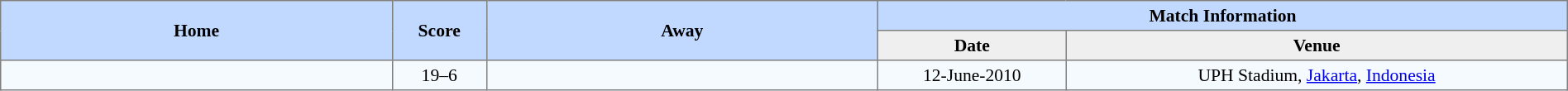<table border=1 style="border-collapse:collapse; font-size:90%; text-align:center;" cellpadding=3 cellspacing=0 width=100%>
<tr bgcolor=#C1D8FF>
<th rowspan=2 width=25%>Home</th>
<th rowspan=2 width=6%>Score</th>
<th rowspan=2 width=25%>Away</th>
<th colspan=6>Match Information</th>
</tr>
<tr bgcolor=#EFEFEF>
<th width=12%>Date</th>
<th width=32%>Venue</th>
</tr>
<tr bgcolor=#F5FAFF>
<td align=right><strong></strong></td>
<td>19–6</td>
<td align=left></td>
<td>12-June-2010</td>
<td>UPH Stadium, <a href='#'>Jakarta</a>, <a href='#'>Indonesia</a></td>
</tr>
</table>
